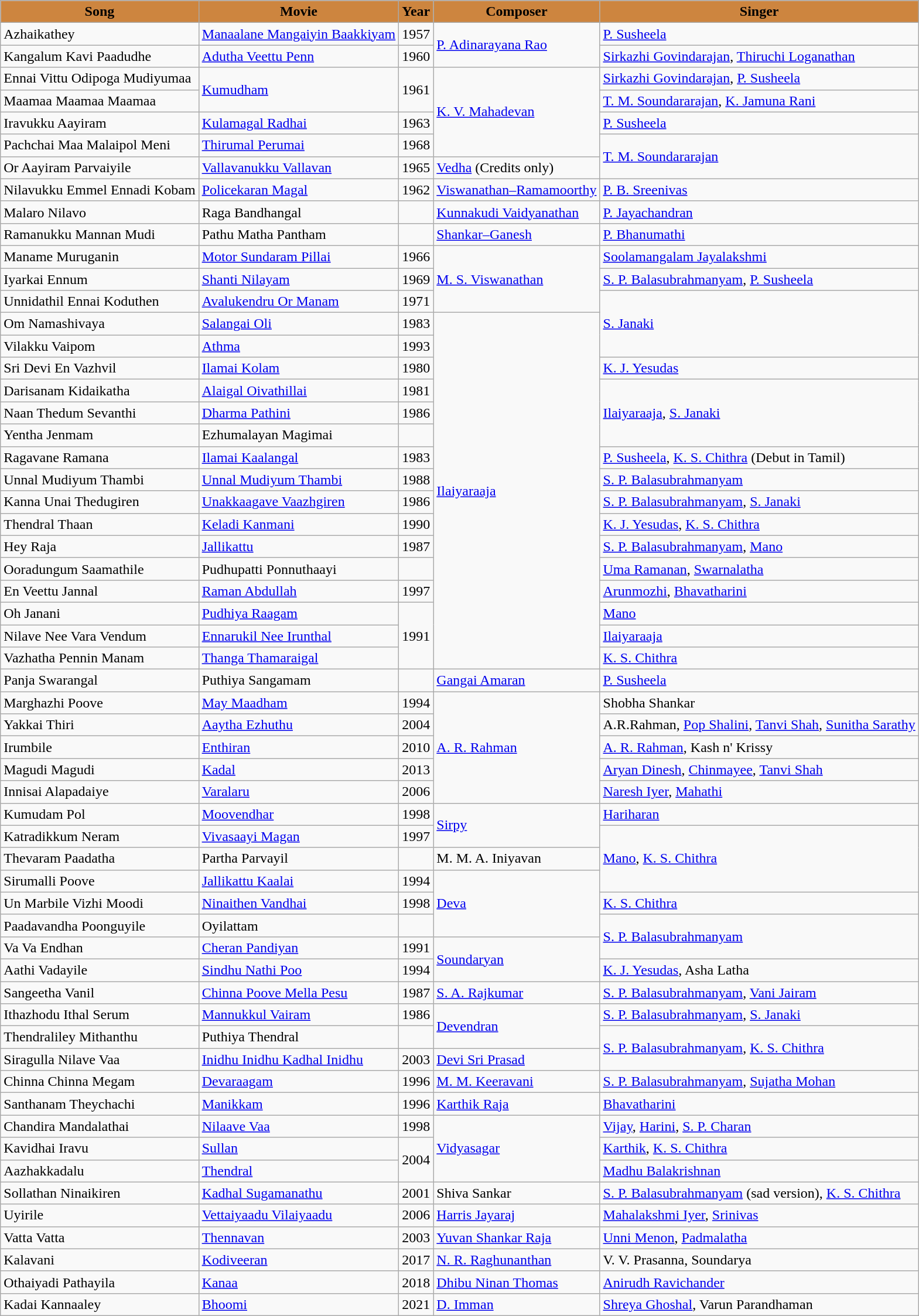<table class="wikitable">
<tr>
<th style="background:#CD853F">Song</th>
<th style="background:#CD853F">Movie</th>
<th style="background:#CD853F">Year</th>
<th style="background:#CD853F">Composer</th>
<th style="background:#CD853F">Singer</th>
</tr>
<tr>
<td>Azhaikathey</td>
<td><a href='#'>Manaalane Mangaiyin Baakkiyam</a></td>
<td>1957</td>
<td rowspan="2"><a href='#'>P. Adinarayana Rao</a></td>
<td><a href='#'>P. Susheela</a></td>
</tr>
<tr>
<td>Kangalum Kavi Paadudhe</td>
<td><a href='#'>Adutha Veettu Penn</a></td>
<td>1960</td>
<td><a href='#'>Sirkazhi Govindarajan</a>, <a href='#'>Thiruchi Loganathan</a></td>
</tr>
<tr>
<td>Ennai Vittu Odipoga Mudiyumaa</td>
<td rowspan="2"><a href='#'>Kumudham</a></td>
<td rowspan="2">1961</td>
<td rowspan="4"><a href='#'>K. V. Mahadevan</a></td>
<td><a href='#'>Sirkazhi Govindarajan</a>, <a href='#'>P. Susheela</a></td>
</tr>
<tr>
<td>Maamaa Maamaa Maamaa</td>
<td><a href='#'>T. M. Soundararajan</a>, <a href='#'>K. Jamuna Rani</a></td>
</tr>
<tr>
<td>Iravukku Aayiram</td>
<td><a href='#'>Kulamagal Radhai</a></td>
<td>1963</td>
<td><a href='#'>P. Susheela</a></td>
</tr>
<tr>
<td>Pachchai Maa Malaipol Meni</td>
<td><a href='#'>Thirumal Perumai</a></td>
<td>1968</td>
<td rowspan=2><a href='#'>T. M. Soundararajan</a></td>
</tr>
<tr>
<td>Or Aayiram Parvaiyile</td>
<td><a href='#'>Vallavanukku Vallavan</a></td>
<td>1965</td>
<td><a href='#'>Vedha</a> (Credits only)</td>
</tr>
<tr>
<td>Nilavukku Emmel Ennadi Kobam</td>
<td><a href='#'>Policekaran Magal</a></td>
<td>1962</td>
<td><a href='#'>Viswanathan–Ramamoorthy</a></td>
<td><a href='#'>P. B. Sreenivas</a></td>
</tr>
<tr>
<td>Malaro Nilavo</td>
<td>Raga Bandhangal</td>
<td></td>
<td><a href='#'>Kunnakudi Vaidyanathan</a></td>
<td><a href='#'>P. Jayachandran</a></td>
</tr>
<tr>
<td>Ramanukku Mannan Mudi</td>
<td>Pathu Matha Pantham</td>
<td></td>
<td><a href='#'>Shankar–Ganesh</a></td>
<td><a href='#'>P. Bhanumathi</a></td>
</tr>
<tr>
<td>Maname Muruganin</td>
<td><a href='#'>Motor Sundaram Pillai</a></td>
<td>1966</td>
<td rowspan=3><a href='#'>M. S. Viswanathan</a></td>
<td><a href='#'>Soolamangalam Jayalakshmi</a></td>
</tr>
<tr>
<td>Iyarkai Ennum</td>
<td><a href='#'>Shanti Nilayam</a></td>
<td>1969</td>
<td><a href='#'>S. P. Balasubrahmanyam</a>, <a href='#'>P. Susheela</a></td>
</tr>
<tr>
<td>Unnidathil Ennai Koduthen</td>
<td><a href='#'>Avalukendru Or Manam</a></td>
<td>1971</td>
<td rowspan=3><a href='#'>S. Janaki</a></td>
</tr>
<tr>
<td>Om Namashivaya</td>
<td><a href='#'>Salangai Oli</a></td>
<td>1983</td>
<td rowspan="16"><a href='#'>Ilaiyaraaja</a></td>
</tr>
<tr>
<td>Vilakku Vaipom</td>
<td><a href='#'>Athma</a></td>
<td>1993</td>
</tr>
<tr>
<td>Sri Devi En Vazhvil</td>
<td><a href='#'>Ilamai Kolam</a></td>
<td>1980</td>
<td><a href='#'>K. J. Yesudas</a></td>
</tr>
<tr>
<td>Darisanam Kidaikatha</td>
<td><a href='#'>Alaigal Oivathillai</a></td>
<td>1981</td>
<td rowspan=3><a href='#'>Ilaiyaraaja</a>, <a href='#'>S. Janaki</a></td>
</tr>
<tr>
<td>Naan Thedum Sevanthi</td>
<td><a href='#'>Dharma Pathini</a></td>
<td>1986</td>
</tr>
<tr>
<td>Yentha Jenmam</td>
<td>Ezhumalayan Magimai</td>
<td></td>
</tr>
<tr>
<td>Ragavane Ramana</td>
<td><a href='#'>Ilamai Kaalangal</a></td>
<td>1983</td>
<td><a href='#'>P. Susheela</a>, <a href='#'>K. S. Chithra</a> (Debut in Tamil)</td>
</tr>
<tr>
<td>Unnal Mudiyum Thambi</td>
<td><a href='#'>Unnal Mudiyum Thambi</a></td>
<td>1988</td>
<td><a href='#'>S. P. Balasubrahmanyam</a></td>
</tr>
<tr>
<td>Kanna Unai Thedugiren</td>
<td><a href='#'>Unakkaagave Vaazhgiren</a></td>
<td>1986</td>
<td><a href='#'>S. P. Balasubrahmanyam</a>, <a href='#'>S. Janaki</a></td>
</tr>
<tr>
<td>Thendral Thaan</td>
<td><a href='#'>Keladi Kanmani</a></td>
<td>1990</td>
<td><a href='#'>K. J. Yesudas</a>, <a href='#'>K. S. Chithra</a></td>
</tr>
<tr>
<td>Hey Raja</td>
<td><a href='#'>Jallikattu</a></td>
<td>1987</td>
<td><a href='#'>S. P. Balasubrahmanyam</a>, <a href='#'>Mano</a></td>
</tr>
<tr>
<td>Ooradungum Saamathile</td>
<td>Pudhupatti Ponnuthaayi</td>
<td></td>
<td><a href='#'>Uma Ramanan</a>, <a href='#'>Swarnalatha</a></td>
</tr>
<tr>
<td>En Veettu Jannal</td>
<td><a href='#'>Raman Abdullah</a></td>
<td>1997</td>
<td><a href='#'>Arunmozhi</a>, <a href='#'>Bhavatharini</a></td>
</tr>
<tr>
<td>Oh Janani</td>
<td><a href='#'>Pudhiya Raagam</a></td>
<td rowspan=3>1991</td>
<td><a href='#'>Mano</a></td>
</tr>
<tr>
<td>Nilave Nee Vara Vendum</td>
<td><a href='#'>Ennarukil Nee Irunthal</a></td>
<td><a href='#'>Ilaiyaraaja</a></td>
</tr>
<tr>
<td>Vazhatha Pennin Manam</td>
<td><a href='#'>Thanga Thamaraigal</a></td>
<td><a href='#'>K. S. Chithra</a></td>
</tr>
<tr>
<td>Panja Swarangal</td>
<td>Puthiya Sangamam</td>
<td></td>
<td><a href='#'>Gangai Amaran</a></td>
<td><a href='#'>P. Susheela</a></td>
</tr>
<tr>
<td>Marghazhi Poove</td>
<td><a href='#'>May Maadham</a></td>
<td>1994</td>
<td rowspan="5"><a href='#'>A. R. Rahman</a></td>
<td>Shobha Shankar</td>
</tr>
<tr>
<td>Yakkai Thiri</td>
<td><a href='#'>Aaytha Ezhuthu</a></td>
<td>2004</td>
<td>A.R.Rahman, <a href='#'>Pop Shalini</a>, <a href='#'>Tanvi Shah</a>, <a href='#'>Sunitha Sarathy</a></td>
</tr>
<tr>
<td>Irumbile</td>
<td><a href='#'>Enthiran</a></td>
<td>2010</td>
<td><a href='#'>A. R. Rahman</a>, Kash n' Krissy</td>
</tr>
<tr>
<td>Magudi Magudi</td>
<td><a href='#'>Kadal</a></td>
<td>2013</td>
<td><a href='#'>Aryan Dinesh</a>, <a href='#'>Chinmayee</a>, <a href='#'>Tanvi Shah</a></td>
</tr>
<tr>
<td>Innisai Alapadaiye</td>
<td><a href='#'>Varalaru</a></td>
<td>2006</td>
<td><a href='#'>Naresh Iyer</a>, <a href='#'>Mahathi</a></td>
</tr>
<tr>
<td>Kumudam Pol</td>
<td><a href='#'>Moovendhar</a></td>
<td>1998</td>
<td rowspan=2><a href='#'>Sirpy</a></td>
<td><a href='#'>Hariharan</a></td>
</tr>
<tr>
<td>Katradikkum Neram</td>
<td><a href='#'>Vivasaayi Magan</a></td>
<td>1997</td>
<td rowspan=3><a href='#'>Mano</a>, <a href='#'>K. S. Chithra</a></td>
</tr>
<tr>
<td>Thevaram Paadatha</td>
<td>Partha Parvayil</td>
<td></td>
<td>M. M. A. Iniyavan</td>
</tr>
<tr>
<td>Sirumalli Poove</td>
<td><a href='#'>Jallikattu Kaalai</a></td>
<td>1994</td>
<td rowspan="3"><a href='#'>Deva</a></td>
</tr>
<tr>
<td>Un Marbile Vizhi Moodi</td>
<td><a href='#'>Ninaithen Vandhai</a></td>
<td>1998</td>
<td><a href='#'>K. S. Chithra</a></td>
</tr>
<tr>
<td>Paadavandha Poonguyile</td>
<td>Oyilattam</td>
<td></td>
<td rowspan=2><a href='#'>S. P. Balasubrahmanyam</a></td>
</tr>
<tr>
<td>Va Va Endhan</td>
<td><a href='#'>Cheran Pandiyan</a></td>
<td>1991</td>
<td rowspan=2><a href='#'>Soundaryan</a></td>
</tr>
<tr>
<td>Aathi Vadayile</td>
<td><a href='#'>Sindhu Nathi Poo</a></td>
<td>1994</td>
<td><a href='#'>K. J. Yesudas</a>,  Asha Latha</td>
</tr>
<tr>
<td>Sangeetha Vanil</td>
<td><a href='#'>Chinna Poove Mella Pesu</a></td>
<td>1987</td>
<td><a href='#'>S. A. Rajkumar</a></td>
<td><a href='#'>S. P. Balasubrahmanyam</a>, <a href='#'>Vani Jairam</a></td>
</tr>
<tr>
<td>Ithazhodu Ithal Serum</td>
<td><a href='#'>Mannukkul Vairam</a></td>
<td>1986</td>
<td rowspan="2"><a href='#'>Devendran</a></td>
<td><a href='#'>S. P. Balasubrahmanyam</a>, <a href='#'>S. Janaki</a></td>
</tr>
<tr>
<td>Thendraliley Mithanthu</td>
<td>Puthiya Thendral</td>
<td></td>
<td rowspan=2><a href='#'>S. P. Balasubrahmanyam</a>, <a href='#'>K. S. Chithra</a></td>
</tr>
<tr>
<td>Siragulla Nilave Vaa</td>
<td><a href='#'>Inidhu Inidhu Kadhal Inidhu</a></td>
<td>2003</td>
<td><a href='#'>Devi Sri Prasad</a></td>
</tr>
<tr>
<td>Chinna Chinna Megam</td>
<td><a href='#'>Devaraagam</a></td>
<td>1996</td>
<td><a href='#'>M. M. Keeravani</a></td>
<td><a href='#'>S. P. Balasubrahmanyam</a>, <a href='#'>Sujatha Mohan</a></td>
</tr>
<tr>
<td>Santhanam Theychachi</td>
<td><a href='#'>Manikkam</a></td>
<td>1996</td>
<td><a href='#'>Karthik Raja</a></td>
<td><a href='#'>Bhavatharini</a></td>
</tr>
<tr>
<td>Chandira Mandalathai</td>
<td><a href='#'>Nilaave Vaa</a></td>
<td>1998</td>
<td rowspan=3><a href='#'>Vidyasagar</a></td>
<td><a href='#'>Vijay</a>, <a href='#'>Harini</a>, <a href='#'>S. P. Charan</a></td>
</tr>
<tr>
<td>Kavidhai Iravu</td>
<td><a href='#'>Sullan</a></td>
<td rowspan=2>2004</td>
<td><a href='#'>Karthik</a>, <a href='#'>K. S. Chithra</a></td>
</tr>
<tr>
<td>Aazhakkadalu</td>
<td><a href='#'>Thendral</a></td>
<td><a href='#'>Madhu Balakrishnan</a></td>
</tr>
<tr>
<td>Sollathan Ninaikiren</td>
<td><a href='#'>Kadhal Sugamanathu</a></td>
<td>2001</td>
<td>Shiva Sankar</td>
<td><a href='#'>S. P. Balasubrahmanyam</a> (sad version), <a href='#'>K. S. Chithra</a></td>
</tr>
<tr>
<td>Uyirile</td>
<td><a href='#'>Vettaiyaadu Vilaiyaadu</a></td>
<td>2006</td>
<td><a href='#'>Harris Jayaraj</a></td>
<td><a href='#'>Mahalakshmi Iyer</a>, <a href='#'>Srinivas</a></td>
</tr>
<tr>
<td>Vatta Vatta</td>
<td><a href='#'>Thennavan</a></td>
<td>2003</td>
<td><a href='#'>Yuvan Shankar Raja</a></td>
<td><a href='#'>Unni Menon</a>, <a href='#'>Padmalatha</a></td>
</tr>
<tr>
<td>Kalavani</td>
<td><a href='#'>Kodiveeran</a></td>
<td>2017</td>
<td><a href='#'>N. R. Raghunanthan</a></td>
<td>V. V. Prasanna,  Soundarya</td>
</tr>
<tr>
<td>Othaiyadi Pathayila</td>
<td><a href='#'>Kanaa</a></td>
<td>2018</td>
<td><a href='#'>Dhibu Ninan Thomas</a></td>
<td><a href='#'>Anirudh Ravichander</a></td>
</tr>
<tr>
<td>Kadai Kannaaley</td>
<td><a href='#'>Bhoomi</a></td>
<td>2021</td>
<td><a href='#'>D. Imman</a></td>
<td><a href='#'>Shreya Ghoshal</a>, Varun Parandhaman</td>
</tr>
</table>
